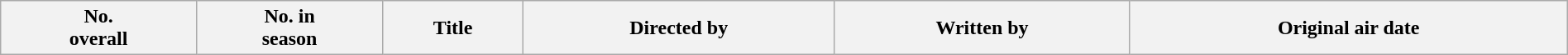<table class="wikitable plainrowheaders" style="width:100%; background:#fff;">
<tr>
<th style="background:#;">No.<br>overall</th>
<th style="background:#;">No. in<br>season</th>
<th style="background:#;">Title</th>
<th style="background:#;">Directed by</th>
<th style="background:#;">Written by</th>
<th style="background:#;">Original air date<br>














</th>
</tr>
</table>
